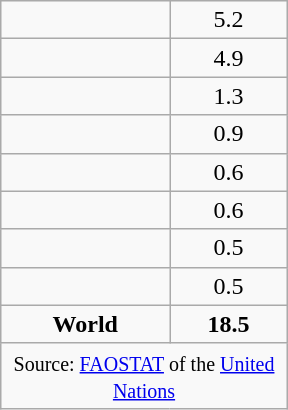<table class="wikitable" style="float:right; width:12em; text-align:center;">
<tr>
<td></td>
<td>5.2</td>
</tr>
<tr>
<td></td>
<td>4.9</td>
</tr>
<tr>
<td></td>
<td>1.3</td>
</tr>
<tr>
<td></td>
<td>0.9</td>
</tr>
<tr>
<td></td>
<td>0.6</td>
</tr>
<tr>
<td></td>
<td>0.6</td>
</tr>
<tr>
<td></td>
<td>0.5</td>
</tr>
<tr>
<td></td>
<td>0.5</td>
</tr>
<tr>
<td><strong>World</strong></td>
<td><strong>18.5</strong></td>
</tr>
<tr>
<td colspan=2><small>Source: <a href='#'>FAOSTAT</a> of the <a href='#'>United Nations</a></small></td>
</tr>
</table>
